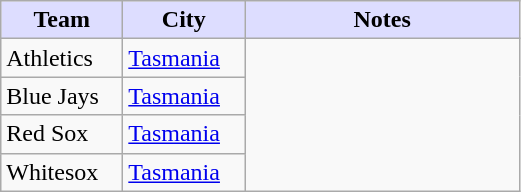<table class="wikitable">
<tr>
<th style="background:#ddf; width:20%;">Team</th>
<th style="background:#ddf; width:20%;">City</th>
<th style="background:#ddf; width:45%;">Notes</th>
</tr>
<tr>
<td>Athletics</td>
<td><a href='#'>Tasmania</a></td>
</tr>
<tr>
<td>Blue Jays</td>
<td><a href='#'>Tasmania</a></td>
</tr>
<tr>
<td>Red Sox</td>
<td><a href='#'>Tasmania</a></td>
</tr>
<tr>
<td>Whitesox</td>
<td><a href='#'>Tasmania</a></td>
</tr>
</table>
